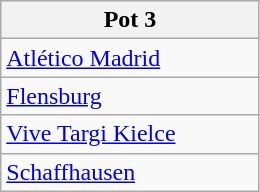<table class="wikitable">
<tr>
<th width=165>Pot 3</th>
</tr>
<tr>
<td> <a href='#'>Atlético Madrid</a></td>
</tr>
<tr>
<td> <a href='#'>Flensburg</a></td>
</tr>
<tr>
<td> <a href='#'>Vive Targi Kielce</a></td>
</tr>
<tr>
<td> <a href='#'>Schaffhausen</a></td>
</tr>
</table>
